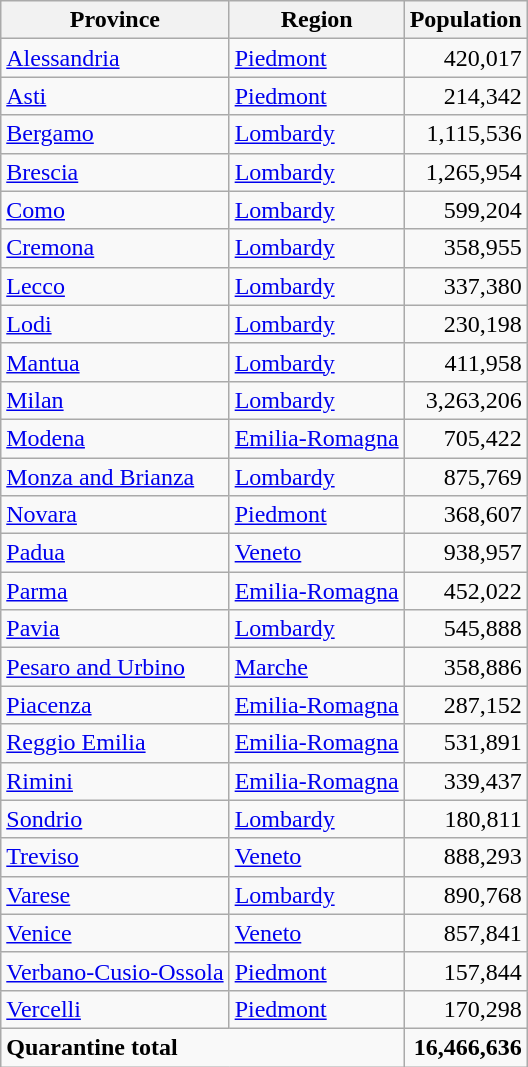<table class="wikitable" font-size:90%;">
<tr>
<th>Province</th>
<th>Region</th>
<th>Population</th>
</tr>
<tr>
<td><a href='#'>Alessandria</a></td>
<td><a href='#'>Piedmont</a></td>
<td style="text-align:right;">420,017</td>
</tr>
<tr>
<td><a href='#'>Asti</a></td>
<td><a href='#'>Piedmont</a></td>
<td style="text-align:right;">214,342</td>
</tr>
<tr>
<td><a href='#'>Bergamo</a></td>
<td><a href='#'>Lombardy</a></td>
<td style="text-align:right;">1,115,536</td>
</tr>
<tr>
<td><a href='#'>Brescia</a></td>
<td><a href='#'>Lombardy</a></td>
<td style="text-align:right;">1,265,954</td>
</tr>
<tr>
<td><a href='#'>Como</a></td>
<td><a href='#'>Lombardy</a></td>
<td style="text-align:right;">599,204</td>
</tr>
<tr>
<td><a href='#'>Cremona</a></td>
<td><a href='#'>Lombardy</a></td>
<td style="text-align:right;">358,955</td>
</tr>
<tr>
<td><a href='#'>Lecco</a></td>
<td><a href='#'>Lombardy</a></td>
<td style="text-align:right;">337,380</td>
</tr>
<tr>
<td><a href='#'>Lodi</a></td>
<td><a href='#'>Lombardy</a></td>
<td style="text-align:right;">230,198</td>
</tr>
<tr>
<td><a href='#'>Mantua</a></td>
<td><a href='#'>Lombardy</a></td>
<td style="text-align:right;">411,958</td>
</tr>
<tr>
<td><a href='#'>Milan</a></td>
<td><a href='#'>Lombardy</a></td>
<td style="text-align:right;">3,263,206</td>
</tr>
<tr>
<td><a href='#'>Modena</a></td>
<td><a href='#'>Emilia-Romagna</a></td>
<td style="text-align:right;">705,422</td>
</tr>
<tr>
<td><a href='#'>Monza and Brianza</a></td>
<td><a href='#'>Lombardy</a></td>
<td style="text-align:right;">875,769</td>
</tr>
<tr>
<td><a href='#'>Novara</a></td>
<td><a href='#'>Piedmont</a></td>
<td style="text-align:right;">368,607</td>
</tr>
<tr>
<td><a href='#'>Padua</a></td>
<td><a href='#'>Veneto</a></td>
<td style="text-align:right;">938,957</td>
</tr>
<tr>
<td><a href='#'>Parma</a></td>
<td><a href='#'>Emilia-Romagna</a></td>
<td style="text-align:right;">452,022</td>
</tr>
<tr>
<td><a href='#'>Pavia</a></td>
<td><a href='#'>Lombardy</a></td>
<td style="text-align:right;">545,888</td>
</tr>
<tr>
<td><a href='#'>Pesaro and Urbino</a></td>
<td><a href='#'>Marche</a></td>
<td style="text-align:right;">358,886</td>
</tr>
<tr>
<td><a href='#'>Piacenza</a></td>
<td><a href='#'>Emilia-Romagna</a></td>
<td style="text-align:right;">287,152</td>
</tr>
<tr>
<td><a href='#'>Reggio Emilia</a></td>
<td><a href='#'>Emilia-Romagna</a></td>
<td style="text-align:right;">531,891</td>
</tr>
<tr>
<td><a href='#'>Rimini</a></td>
<td><a href='#'>Emilia-Romagna</a></td>
<td style="text-align:right;">339,437</td>
</tr>
<tr>
<td><a href='#'>Sondrio</a></td>
<td><a href='#'>Lombardy</a></td>
<td style="text-align:right;">180,811</td>
</tr>
<tr>
<td><a href='#'>Treviso</a></td>
<td><a href='#'>Veneto</a></td>
<td style="text-align:right;">888,293</td>
</tr>
<tr>
<td><a href='#'>Varese</a></td>
<td><a href='#'>Lombardy</a></td>
<td style="text-align:right;">890,768</td>
</tr>
<tr>
<td><a href='#'>Venice</a></td>
<td><a href='#'>Veneto</a></td>
<td style="text-align:right;">857,841</td>
</tr>
<tr>
<td><a href='#'>Verbano-Cusio-Ossola</a></td>
<td><a href='#'>Piedmont</a></td>
<td style="text-align:right;">157,844</td>
</tr>
<tr>
<td><a href='#'>Vercelli</a></td>
<td><a href='#'>Piedmont</a></td>
<td style="text-align:right;">170,298</td>
</tr>
<tr>
<td colspan="2"><strong>Quarantine total</strong></td>
<td style="text-align:right;"><strong>16,466,636</strong></td>
</tr>
</table>
